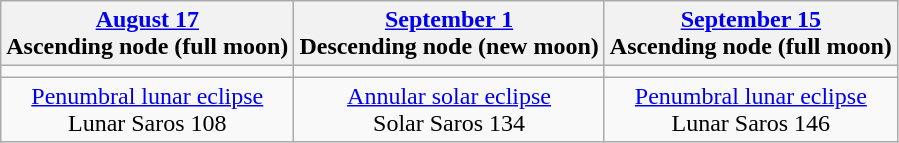<table class="wikitable">
<tr>
<th><a href='#'>August 17</a><br>Ascending node (full moon)</th>
<th><a href='#'>September 1</a><br>Descending node (new moon)</th>
<th><a href='#'>September 15</a><br>Ascending node (full moon)</th>
</tr>
<tr>
<td></td>
<td></td>
<td></td>
</tr>
<tr align=center>
<td><a href='#'>Penumbral lunar eclipse</a><br>Lunar Saros 108</td>
<td><a href='#'>Annular solar eclipse</a><br>Solar Saros 134</td>
<td><a href='#'>Penumbral lunar eclipse</a><br>Lunar Saros 146</td>
</tr>
</table>
